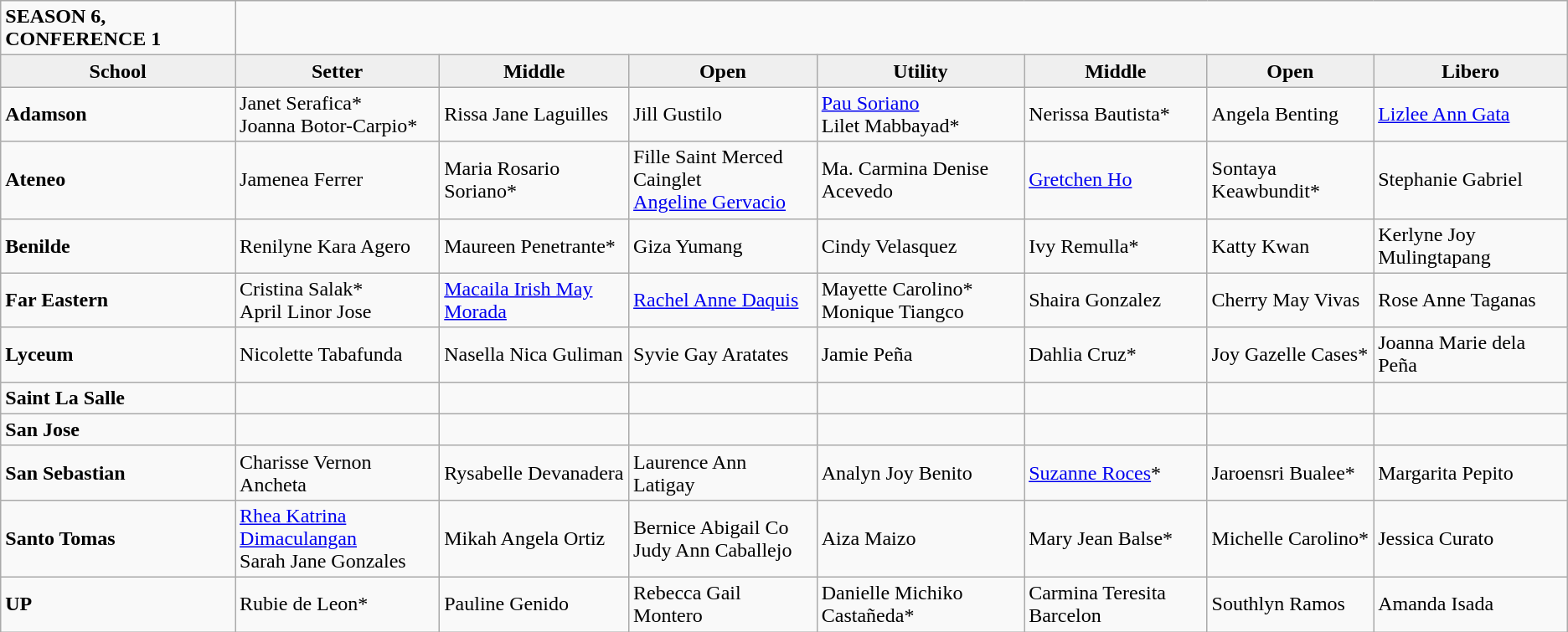<table class="wikitable">
<tr>
<td><strong>SEASON 6, CONFERENCE 1</strong></td>
</tr>
<tr>
<th style="background:#efefef;">School</th>
<th style="background:#efefef;">Setter</th>
<th style="background:#efefef;">Middle</th>
<th style="background:#efefef;">Open</th>
<th style="background:#efefef;">Utility</th>
<th style="background:#efefef;">Middle</th>
<th style="background:#efefef;">Open</th>
<th style="background:#efefef;">Libero</th>
</tr>
<tr>
<td><strong>Adamson</strong></td>
<td>Janet Serafica*<br>Joanna Botor-Carpio*</td>
<td>Rissa Jane Laguilles</td>
<td>Jill Gustilo</td>
<td><a href='#'>Pau Soriano</a><br>Lilet Mabbayad*</td>
<td>Nerissa Bautista*</td>
<td>Angela Benting</td>
<td><a href='#'>Lizlee Ann Gata</a></td>
</tr>
<tr>
<td><strong>Ateneo</strong></td>
<td>Jamenea Ferrer</td>
<td>Maria Rosario Soriano*</td>
<td>Fille Saint Merced Cainglet<br><a href='#'>Angeline Gervacio</a></td>
<td>Ma. Carmina Denise Acevedo</td>
<td><a href='#'>Gretchen Ho</a></td>
<td>Sontaya Keawbundit*</td>
<td>Stephanie Gabriel</td>
</tr>
<tr>
<td><strong>Benilde</strong></td>
<td>Renilyne Kara Agero</td>
<td>Maureen Penetrante*</td>
<td>Giza Yumang</td>
<td>Cindy Velasquez</td>
<td>Ivy Remulla*</td>
<td>Katty Kwan</td>
<td>Kerlyne Joy Mulingtapang</td>
</tr>
<tr>
<td><strong>Far Eastern</strong></td>
<td>Cristina Salak*<br>April Linor Jose</td>
<td><a href='#'>Macaila Irish May Morada</a></td>
<td><a href='#'>Rachel Anne Daquis</a></td>
<td>Mayette Carolino*<br>Monique Tiangco</td>
<td>Shaira Gonzalez</td>
<td>Cherry May Vivas</td>
<td>Rose Anne Taganas</td>
</tr>
<tr>
<td><strong>Lyceum</strong></td>
<td>Nicolette Tabafunda</td>
<td>Nasella Nica Guliman</td>
<td>Syvie Gay Aratates</td>
<td>Jamie Peña</td>
<td>Dahlia Cruz*</td>
<td>Joy Gazelle Cases*</td>
<td>Joanna Marie dela Peña</td>
</tr>
<tr>
<td><strong>Saint La Salle</strong></td>
<td></td>
<td></td>
<td></td>
<td></td>
<td></td>
<td></td>
<td></td>
</tr>
<tr>
<td><strong>San Jose</strong></td>
<td></td>
<td></td>
<td></td>
<td></td>
<td></td>
<td></td>
<td></td>
</tr>
<tr>
<td><strong>San Sebastian</strong></td>
<td>Charisse Vernon Ancheta</td>
<td>Rysabelle Devanadera</td>
<td>Laurence Ann Latigay</td>
<td>Analyn Joy Benito</td>
<td><a href='#'>Suzanne Roces</a>*</td>
<td>Jaroensri Bualee*</td>
<td>Margarita Pepito</td>
</tr>
<tr>
<td><strong>Santo Tomas</strong></td>
<td><a href='#'>Rhea Katrina Dimaculangan</a><br> Sarah Jane Gonzales</td>
<td>Mikah Angela Ortiz</td>
<td>Bernice Abigail Co<br> Judy Ann Caballejo</td>
<td>Aiza Maizo</td>
<td>Mary Jean Balse*</td>
<td>Michelle Carolino*</td>
<td>Jessica Curato</td>
</tr>
<tr>
<td><strong>UP</strong></td>
<td>Rubie de Leon*</td>
<td>Pauline Genido</td>
<td>Rebecca Gail Montero</td>
<td>Danielle Michiko Castañeda*</td>
<td>Carmina Teresita Barcelon</td>
<td>Southlyn Ramos</td>
<td>Amanda Isada</td>
</tr>
</table>
